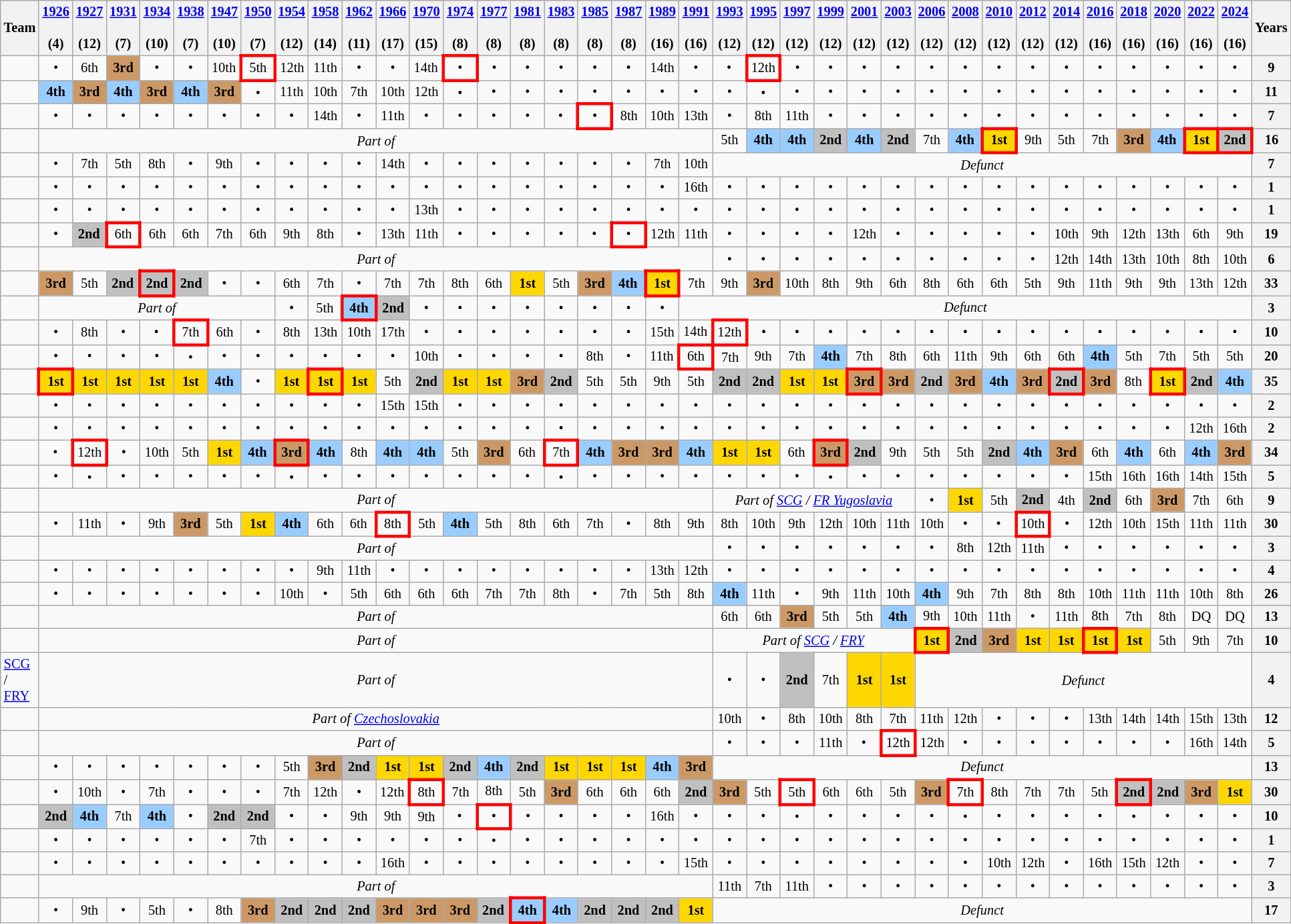<table class="wikitable" style="text-align: center; font-size: 85%">
<tr>
<th>Team</th>
<th><a href='#'>1926</a><br><br>(4)</th>
<th><a href='#'>1927</a><br><br>(12)</th>
<th><a href='#'>1931</a><br><br>(7)</th>
<th><a href='#'>1934</a><br><br>(10)</th>
<th><a href='#'>1938</a><br><br>(7)</th>
<th><a href='#'>1947</a><br><br>(10)</th>
<th><a href='#'>1950</a><br><br>(7)</th>
<th><a href='#'>1954</a><br><br>(12)</th>
<th><a href='#'>1958</a><br><br>(14)</th>
<th><a href='#'>1962</a><br><br>(11)</th>
<th><a href='#'>1966</a><br><br>(17)</th>
<th><a href='#'>1970</a><br><br>(15)</th>
<th><a href='#'>1974</a><br><br>(8)</th>
<th><a href='#'>1977</a><br><br>(8)</th>
<th><a href='#'>1981</a><br><br>(8)</th>
<th><a href='#'>1983</a><br><br>(8)</th>
<th><a href='#'>1985</a><br><br>(8)</th>
<th><a href='#'>1987</a><br><br>(8)</th>
<th><a href='#'>1989</a><br><br>(16)</th>
<th><a href='#'>1991</a><br><br>(16)</th>
<th><a href='#'>1993</a><br><br>(12)</th>
<th><a href='#'>1995</a><br><br>(12)</th>
<th><a href='#'>1997</a><br><br>(12)</th>
<th><a href='#'>1999</a><br><br>(12)</th>
<th><a href='#'>2001</a><br><br>(12)</th>
<th><a href='#'>2003</a><br><br>(12)</th>
<th><a href='#'>2006</a><br><br>(12)</th>
<th><a href='#'>2008</a><br><br>(12)</th>
<th><a href='#'>2010</a><br><br>(12)</th>
<th><a href='#'>2012</a><br><br>(12)</th>
<th><a href='#'>2014</a><br><br>(12)</th>
<th><a href='#'>2016</a><br><br>(16)</th>
<th><a href='#'>2018</a><br><br>(16)</th>
<th><a href='#'>2020</a><br><br>(16)</th>
<th><a href='#'>2022</a><br><br>(16)</th>
<th><a href='#'>2024</a><br><br>(16)</th>
<th>Years</th>
</tr>
<tr>
<td align=left></td>
<td>•</td>
<td>6th</td>
<td bgcolor=#cc9966><strong>3rd</strong></td>
<td>•</td>
<td>•</td>
<td>10th</td>
<td style="border:3px solid red">5th</td>
<td>12th</td>
<td>11th</td>
<td>•</td>
<td>•</td>
<td>14th</td>
<td style="border:3px solid red">•</td>
<td>•</td>
<td>•</td>
<td>•</td>
<td>•</td>
<td>•</td>
<td>14th</td>
<td>•</td>
<td>•</td>
<td style="border:3px solid red">12th</td>
<td>•</td>
<td>•</td>
<td>•</td>
<td>•</td>
<td>•</td>
<td>•</td>
<td>•</td>
<td>•</td>
<td>•</td>
<td>•</td>
<td>•</td>
<td>•</td>
<td>•</td>
<td>•</td>
<th>9</th>
</tr>
<tr>
<td align=left></td>
<td bgcolor=#9acdff><strong>4th</strong></td>
<td bgcolor=#cc9966><strong>3rd</strong></td>
<td bgcolor=#9acdff><strong>4th</strong></td>
<td bgcolor=#cc9966><strong>3rd</strong></td>
<td bgcolor=#9acdff><strong>4th</strong></td>
<td bgcolor=#cc9966><strong>3rd</strong></td>
<td>•</td>
<td>11th</td>
<td>10th</td>
<td>7th</td>
<td>10th</td>
<td>12th</td>
<td>•</td>
<td>•</td>
<td>•</td>
<td>•</td>
<td>•</td>
<td>•</td>
<td>•</td>
<td>•</td>
<td>•</td>
<td>•</td>
<td>•</td>
<td>•</td>
<td>•</td>
<td>•</td>
<td>•</td>
<td>•</td>
<td>•</td>
<td>•</td>
<td>•</td>
<td>•</td>
<td>•</td>
<td>•</td>
<td>•</td>
<td>•</td>
<th>11</th>
</tr>
<tr>
<td align=left></td>
<td>•</td>
<td>•</td>
<td>•</td>
<td>•</td>
<td>•</td>
<td>•</td>
<td>•</td>
<td>•</td>
<td>14th</td>
<td>•</td>
<td>11th</td>
<td>•</td>
<td>•</td>
<td>•</td>
<td>•</td>
<td>•</td>
<td style="border:3px solid red">•</td>
<td>8th</td>
<td>10th</td>
<td>13th</td>
<td>•</td>
<td>8th</td>
<td>11th</td>
<td>•</td>
<td>•</td>
<td>•</td>
<td>•</td>
<td>•</td>
<td>•</td>
<td>•</td>
<td>•</td>
<td>•</td>
<td>•</td>
<td>•</td>
<td>•</td>
<td>•</td>
<th>7</th>
</tr>
<tr>
<td align=left></td>
<td colspan=20><em>Part of </em></td>
<td>5th</td>
<td bgcolor=#9acdff><strong>4th</strong></td>
<td bgcolor=#9acdff><strong>4th</strong></td>
<td bgcolor=Silver><strong>2nd</strong></td>
<td bgcolor=#9acdff><strong>4th</strong></td>
<td bgcolor=Silver><strong>2nd</strong></td>
<td>7th</td>
<td bgcolor=#9acdff><strong>4th</strong></td>
<td style="border:3px solid red" bgcolor=Gold><strong>1st</strong></td>
<td>9th</td>
<td>5th</td>
<td>7th</td>
<td bgcolor=#cc9966><strong>3rd</strong></td>
<td bgcolor=#9acdff><strong>4th</strong></td>
<td style="border:3px solid red" bgcolor=Gold><strong>1st</strong></td>
<td style="border:3px solid red" bgcolor=Silver><strong>2nd</strong></td>
<th>16</th>
</tr>
<tr>
<td align=left></td>
<td>•</td>
<td>7th</td>
<td>5th</td>
<td>8th</td>
<td>•</td>
<td>9th</td>
<td>•</td>
<td>•</td>
<td>•</td>
<td>•</td>
<td>14th</td>
<td>•</td>
<td>•</td>
<td>•</td>
<td>•</td>
<td>•</td>
<td>•</td>
<td>•</td>
<td>7th</td>
<td>10th</td>
<td colspan=16><em>Defunct</em></td>
<th>7</th>
</tr>
<tr>
<td align=left></td>
<td>•</td>
<td>•</td>
<td>•</td>
<td>•</td>
<td>•</td>
<td>•</td>
<td>•</td>
<td>•</td>
<td>•</td>
<td>•</td>
<td>•</td>
<td>•</td>
<td>•</td>
<td>•</td>
<td>•</td>
<td>•</td>
<td>•</td>
<td>•</td>
<td>•</td>
<td>16th</td>
<td>•</td>
<td>•</td>
<td>•</td>
<td>•</td>
<td>•</td>
<td>•</td>
<td>•</td>
<td>•</td>
<td>•</td>
<td>•</td>
<td>•</td>
<td>•</td>
<td>•</td>
<td>•</td>
<td>•</td>
<td>•</td>
<th>1</th>
</tr>
<tr>
<td align=left></td>
<td>•</td>
<td>•</td>
<td>•</td>
<td>•</td>
<td>•</td>
<td>•</td>
<td>•</td>
<td>•</td>
<td>•</td>
<td>•</td>
<td>•</td>
<td>13th</td>
<td>•</td>
<td>•</td>
<td>•</td>
<td>•</td>
<td>•</td>
<td>•</td>
<td>•</td>
<td>•</td>
<td>•</td>
<td>•</td>
<td>•</td>
<td>•</td>
<td>•</td>
<td>•</td>
<td>•</td>
<td>•</td>
<td>•</td>
<td>•</td>
<td>•</td>
<td>•</td>
<td>•</td>
<td>•</td>
<td>•</td>
<td>•</td>
<th>1</th>
</tr>
<tr>
<td align=left></td>
<td>•</td>
<td bgcolor=Silver><strong>2nd</strong></td>
<td style="border:3px solid red">6th</td>
<td>6th</td>
<td>6th</td>
<td>7th</td>
<td>6th</td>
<td>9th</td>
<td>8th</td>
<td>•</td>
<td>13th</td>
<td>11th</td>
<td>•</td>
<td>•</td>
<td>•</td>
<td>•</td>
<td>•</td>
<td style="border:3px solid red">•</td>
<td>12th</td>
<td>11th</td>
<td>•</td>
<td>•</td>
<td>•</td>
<td>•</td>
<td>12th</td>
<td>•</td>
<td>•</td>
<td>•</td>
<td>•</td>
<td>•</td>
<td>10th</td>
<td>9th</td>
<td>12th</td>
<td>13th</td>
<td>6th</td>
<td>9th</td>
<th>19</th>
</tr>
<tr>
<td align=left></td>
<td colspan=20><em>Part of </em></td>
<td>•</td>
<td>•</td>
<td>•</td>
<td>•</td>
<td>•</td>
<td>•</td>
<td>•</td>
<td>•</td>
<td>•</td>
<td>•</td>
<td>12th</td>
<td>14th</td>
<td>13th</td>
<td>10th</td>
<td>8th</td>
<td>10th</td>
<th>6</th>
</tr>
<tr>
<td align=left><br></td>
<td bgcolor=#cc9966><strong>3rd</strong></td>
<td>5th</td>
<td bgcolor=Silver><strong>2nd</strong></td>
<td style="border:3px solid red" bgcolor=Silver><strong>2nd</strong></td>
<td bgcolor=Silver><strong>2nd</strong></td>
<td>•</td>
<td>•</td>
<td>6th</td>
<td>7th</td>
<td>•</td>
<td>7th</td>
<td>7th</td>
<td>8th</td>
<td>6th</td>
<td bgcolor=Gold><strong>1st</strong></td>
<td>5th</td>
<td bgcolor=#cc9966><strong>3rd</strong></td>
<td bgcolor=#9acdff><strong>4th</strong></td>
<td style="border:3px solid red" bgcolor=Gold><strong>1st</strong></td>
<td>7th</td>
<td>9th</td>
<td bgcolor=#cc9966><strong>3rd</strong></td>
<td>10th</td>
<td>8th</td>
<td>9th</td>
<td>6th</td>
<td>8th</td>
<td>6th</td>
<td>6th</td>
<td>5th</td>
<td>9th</td>
<td>11th</td>
<td>9th</td>
<td>9th</td>
<td>13th</td>
<td>12th</td>
<th>33</th>
</tr>
<tr>
<td align=left></td>
<td colspan=7><em>Part of </em></td>
<td>•</td>
<td>5th</td>
<td style="border:3px solid red" bgcolor=#9acdff><strong>4th</strong></td>
<td bgcolor=Silver><strong>2nd</strong></td>
<td>•</td>
<td>•</td>
<td>•</td>
<td>•</td>
<td>•</td>
<td>•</td>
<td>•</td>
<td>•</td>
<td colspan=17><em>Defunct</em></td>
<th>3</th>
</tr>
<tr>
<td align=left></td>
<td>•</td>
<td>8th</td>
<td>•</td>
<td>•</td>
<td style="border:3px solid red">7th</td>
<td>6th</td>
<td>•</td>
<td>8th</td>
<td>13th</td>
<td>10th</td>
<td>17th</td>
<td>•</td>
<td>•</td>
<td>•</td>
<td>•</td>
<td>•</td>
<td>•</td>
<td>•</td>
<td>15th</td>
<td>14th</td>
<td style="border:3px solid red">12th</td>
<td>•</td>
<td>•</td>
<td>•</td>
<td>•</td>
<td>•</td>
<td>•</td>
<td>•</td>
<td>•</td>
<td>•</td>
<td>•</td>
<td>•</td>
<td>•</td>
<td>•</td>
<td>•</td>
<td>•</td>
<th>10</th>
</tr>
<tr>
<td align=left></td>
<td>•</td>
<td>•</td>
<td>•</td>
<td>•</td>
<td>•</td>
<td>•</td>
<td>•</td>
<td>•</td>
<td>•</td>
<td>•</td>
<td>•</td>
<td>10th</td>
<td>•</td>
<td>•</td>
<td>•</td>
<td>•</td>
<td>8th</td>
<td>•</td>
<td>11th</td>
<td style="border:3px solid red">6th</td>
<td>7th</td>
<td>9th</td>
<td>7th</td>
<td bgcolor=#9acdff><strong>4th</strong></td>
<td>7th</td>
<td>8th</td>
<td>6th</td>
<td>11th</td>
<td>9th</td>
<td>6th</td>
<td>6th</td>
<td bgcolor=#9acdff><strong>4th</strong></td>
<td>5th</td>
<td>7th</td>
<td>5th</td>
<td>5th</td>
<th>20</th>
</tr>
<tr>
<td align=left></td>
<td style="border:3px solid red" bgcolor=Gold><strong>1st</strong></td>
<td bgcolor=Gold><strong>1st</strong></td>
<td bgcolor=Gold><strong>1st</strong></td>
<td bgcolor=Gold><strong>1st</strong></td>
<td bgcolor=Gold><strong>1st</strong></td>
<td bgcolor=#9acdff><strong>4th</strong></td>
<td>•</td>
<td bgcolor=Gold><strong>1st</strong></td>
<td style="border:3px solid red" bgcolor=Gold><strong>1st</strong></td>
<td bgcolor=Gold><strong>1st</strong></td>
<td>5th</td>
<td bgcolor=Silver><strong>2nd</strong></td>
<td bgcolor=Gold><strong>1st</strong></td>
<td bgcolor=Gold><strong>1st</strong></td>
<td bgcolor=#cc9966><strong>3rd</strong></td>
<td bgcolor=Silver><strong>2nd</strong></td>
<td>5th</td>
<td>5th</td>
<td>9th</td>
<td>5th</td>
<td bgcolor=Silver><strong>2nd</strong></td>
<td bgcolor=Silver><strong>2nd</strong></td>
<td bgcolor=Gold><strong>1st</strong></td>
<td bgcolor=Gold><strong>1st</strong></td>
<td style="border:3px solid red" bgcolor=#cc9966><strong>3rd</strong></td>
<td bgcolor=#cc9966><strong>3rd</strong></td>
<td bgcolor=Silver><strong>2nd</strong></td>
<td bgcolor=#cc9966><strong>3rd</strong></td>
<td bgcolor=#9acdff><strong>4th</strong></td>
<td bgcolor=#cc9966><strong>3rd</strong></td>
<td style="border:3px solid red" bgcolor=Silver><strong>2nd</strong></td>
<td bgcolor=#cc9966><strong>3rd</strong></td>
<td>8th</td>
<td style="border:3px solid red" bgcolor=Gold><strong>1st</strong></td>
<td bgcolor=Silver><strong>2nd</strong></td>
<td bgcolor="#9acdff"><strong>4th</strong></td>
<th>35</th>
</tr>
<tr>
<td align="left"></td>
<td>•</td>
<td>•</td>
<td>•</td>
<td>•</td>
<td>•</td>
<td>•</td>
<td>•</td>
<td>•</td>
<td>•</td>
<td>•</td>
<td>15th</td>
<td>15th</td>
<td>•</td>
<td>•</td>
<td>•</td>
<td>•</td>
<td>•</td>
<td>•</td>
<td>•</td>
<td>•</td>
<td>•</td>
<td>•</td>
<td>•</td>
<td>•</td>
<td>•</td>
<td>•</td>
<td>•</td>
<td>•</td>
<td>•</td>
<td>•</td>
<td>•</td>
<td>•</td>
<td>•</td>
<td>•</td>
<td>•</td>
<td>•</td>
<th>2</th>
</tr>
<tr>
<td align=left></td>
<td>•</td>
<td>•</td>
<td>•</td>
<td>•</td>
<td>•</td>
<td>•</td>
<td>•</td>
<td>•</td>
<td>•</td>
<td>•</td>
<td>•</td>
<td>•</td>
<td>•</td>
<td>•</td>
<td>•</td>
<td>•</td>
<td>•</td>
<td>•</td>
<td>•</td>
<td>•</td>
<td>•</td>
<td>•</td>
<td>•</td>
<td>•</td>
<td>•</td>
<td>•</td>
<td>•</td>
<td>•</td>
<td>•</td>
<td>•</td>
<td>•</td>
<td>•</td>
<td>•</td>
<td>•</td>
<td>12th</td>
<td>16th</td>
<th>2</th>
</tr>
<tr>
<td align="left"></td>
<td>•</td>
<td style="border:3px solid red">12th</td>
<td>•</td>
<td>10th</td>
<td>5th</td>
<td bgcolor="Gold"><strong>1st</strong></td>
<td bgcolor="#9acdff"><strong>4th</strong></td>
<td style="border:3px solid red" bgcolor="#cc9966"><strong>3rd</strong></td>
<td bgcolor="#9acdff"><strong>4th</strong></td>
<td>8th</td>
<td bgcolor="#9acdff"><strong>4th</strong></td>
<td bgcolor="#9acdff"><strong>4th</strong></td>
<td>5th</td>
<td bgcolor="#cc9966"><strong>3rd</strong></td>
<td>6th</td>
<td style="border:3px solid red">7th</td>
<td bgcolor="#9acdff"><strong>4th</strong></td>
<td bgcolor="#cc9966"><strong>3rd</strong></td>
<td bgcolor="#cc9966"><strong>3rd</strong></td>
<td bgcolor="#9acdff"><strong>4th</strong></td>
<td bgcolor="Gold"><strong>1st</strong></td>
<td bgcolor="Gold"><strong>1st</strong></td>
<td>6th</td>
<td style="border:3px solid red" bgcolor="#cc9966"><strong>3rd</strong></td>
<td bgcolor="Silver"><strong>2nd</strong></td>
<td>9th</td>
<td>5th</td>
<td>5th</td>
<td bgcolor="Silver"><strong>2nd</strong></td>
<td bgcolor="#9acdff"><strong>4th</strong></td>
<td bgcolor="#cc9966"><strong>3rd</strong></td>
<td>6th</td>
<td bgcolor="#9acdff"><strong>4th</strong></td>
<td>6th</td>
<td bgcolor=#9acdff><strong>4th</strong></td>
<td bgcolor="#cc9966"><strong>3rd</strong></td>
<th>34</th>
</tr>
<tr>
<td align="left"></td>
<td>•</td>
<td>•</td>
<td>•</td>
<td>•</td>
<td>•</td>
<td>•</td>
<td>•</td>
<td>•</td>
<td>•</td>
<td>•</td>
<td>•</td>
<td>•</td>
<td>•</td>
<td>•</td>
<td>•</td>
<td>•</td>
<td>•</td>
<td>•</td>
<td>•</td>
<td>•</td>
<td>•</td>
<td>•</td>
<td>•</td>
<td>•</td>
<td>•</td>
<td>•</td>
<td>•</td>
<td>•</td>
<td>•</td>
<td>•</td>
<td>•</td>
<td>15th</td>
<td>16th</td>
<td>16th</td>
<td>14th</td>
<td>15th</td>
<th>5</th>
</tr>
<tr>
<td align="left"></td>
<td colspan="20"><em>Part of </em></td>
<td colspan="6"><em>Part of  <a href='#'>SCG</a> / <a href='#'>FR Yugoslavia</a></em></td>
<td>• </td>
<td bgcolor="Gold"><strong>1st</strong></td>
<td>5th</td>
<td bgcolor="Silver"><strong>2nd</strong></td>
<td>4th</td>
<td bgcolor="Silver"><strong>2nd</strong></td>
<td>6th</td>
<td bgcolor="#cc9966"><strong>3rd</strong></td>
<td>7th</td>
<td>6th</td>
<th>9</th>
</tr>
<tr>
<td align="left"></td>
<td>•</td>
<td>11th</td>
<td>•</td>
<td>9th</td>
<td bgcolor="#cc9966"><strong>3rd</strong></td>
<td>5th</td>
<td bgcolor="Gold"><strong>1st</strong></td>
<td bgcolor="#9acdff"><strong>4th</strong></td>
<td>6th</td>
<td>6th</td>
<td style="border:3px solid red">8th</td>
<td>5th</td>
<td bgcolor="#9acdff"><strong>4th</strong></td>
<td>5th</td>
<td>8th</td>
<td>6th</td>
<td>7th</td>
<td>•</td>
<td>8th</td>
<td>9th</td>
<td>8th</td>
<td>10th</td>
<td>9th</td>
<td>12th</td>
<td>10th</td>
<td>11th</td>
<td>10th</td>
<td>•</td>
<td>•</td>
<td style="border:3px solid red">10th</td>
<td>•</td>
<td>12th</td>
<td>10th</td>
<td>15th</td>
<td>11th</td>
<td>11th</td>
<th>30</th>
</tr>
<tr>
<td align="left"></td>
<td colspan="20"><em>Part of </em></td>
<td>•</td>
<td>•</td>
<td>•</td>
<td>•</td>
<td>•</td>
<td>•</td>
<td>•</td>
<td>8th</td>
<td>12th</td>
<td>11th</td>
<td>•</td>
<td>•</td>
<td>•</td>
<td>•</td>
<td>•</td>
<td>•</td>
<th>3</th>
</tr>
<tr>
<td align="left"></td>
<td>•</td>
<td>•</td>
<td>•</td>
<td>•</td>
<td>•</td>
<td>•</td>
<td>•</td>
<td>•</td>
<td>9th</td>
<td>11th</td>
<td>•</td>
<td>•</td>
<td>•</td>
<td>•</td>
<td>•</td>
<td>•</td>
<td>•</td>
<td>•</td>
<td>13th</td>
<td>12th</td>
<td>•</td>
<td>•</td>
<td>•</td>
<td>•</td>
<td>•</td>
<td>•</td>
<td>•</td>
<td>•</td>
<td>•</td>
<td>•</td>
<td>•</td>
<td>•</td>
<td>•</td>
<td>•</td>
<td>•</td>
<td>•</td>
<th>4</th>
</tr>
<tr>
<td align="left"></td>
<td>•</td>
<td>•</td>
<td>•</td>
<td>•</td>
<td>•</td>
<td>•</td>
<td>•</td>
<td>10th</td>
<td>•</td>
<td>5th</td>
<td>6th</td>
<td>6th</td>
<td>6th</td>
<td>7th</td>
<td>7th</td>
<td>8th</td>
<td>•</td>
<td>7th</td>
<td>5th</td>
<td>8th</td>
<td bgcolor="#9acdff"><strong>4th</strong></td>
<td>11th</td>
<td>•</td>
<td>9th</td>
<td>11th</td>
<td>10th</td>
<td bgcolor="#9acdff"><strong>4th</strong></td>
<td>9th</td>
<td>7th</td>
<td>8th</td>
<td>8th</td>
<td>10th</td>
<td>11th</td>
<td>11th</td>
<td>10th</td>
<td>8th</td>
<th>26</th>
</tr>
<tr>
<td align="left"></td>
<td colspan="20"><em>Part of </em></td>
<td>6th</td>
<td>6th</td>
<td bgcolor="#cc9966"><strong>3rd</strong></td>
<td>5th</td>
<td>5th</td>
<td bgcolor="#9acdff"><strong>4th</strong></td>
<td>9th</td>
<td>10th</td>
<td>11th</td>
<td>•</td>
<td>11th</td>
<td>8th</td>
<td>7th</td>
<td>8th</td>
<td>DQ</td>
<td>DQ</td>
<th>13</th>
</tr>
<tr>
<td align="left"></td>
<td colspan="20"><em>Part of </em></td>
<td colspan="6"><em>Part of  <a href='#'>SCG</a> / <a href='#'>FRY</a></em></td>
<td style="border:3px solid red" bgcolor="Gold"><strong>1st</strong></td>
<td bgcolor="Silver"><strong>2nd</strong></td>
<td bgcolor="#cc9966"><strong>3rd</strong></td>
<td bgcolor="Gold"><strong>1st</strong></td>
<td bgcolor="Gold"><strong>1st</strong></td>
<td style="border:3px solid red" bgcolor="Gold"><strong>1st</strong></td>
<td bgcolor="Gold"><strong>1st</strong></td>
<td>5th</td>
<td>9th</td>
<td>7th</td>
<th>10</th>
</tr>
<tr>
<td align="left"> <a href='#'>SCG</a> / <a href='#'>FRY</a></td>
<td colspan="20"><em>Part of </em></td>
<td>•</td>
<td>•</td>
<td bgcolor="Silver"><strong>2nd</strong></td>
<td>7th</td>
<td bgcolor="Gold"><strong>1st</strong></td>
<td bgcolor="Gold"><strong>1st</strong></td>
<td colspan="10"><em>Defunct</em></td>
<th>4</th>
</tr>
<tr>
<td align="left"></td>
<td colspan="20"><em>Part of  <a href='#'>Czechoslovakia</a></em></td>
<td>10th</td>
<td>•</td>
<td>8th</td>
<td>10th</td>
<td>8th</td>
<td>7th</td>
<td>11th</td>
<td>12th</td>
<td>•</td>
<td>•</td>
<td>•</td>
<td>13th</td>
<td>14th</td>
<td>14th</td>
<td>15th</td>
<td>13th</td>
<th>12</th>
</tr>
<tr>
<td align="left"></td>
<td colspan="20"><em>Part of </em></td>
<td>•</td>
<td>•</td>
<td>•</td>
<td>11th</td>
<td>•</td>
<td style="border:3px solid red">12th</td>
<td>12th</td>
<td>•</td>
<td>•</td>
<td>•</td>
<td>•</td>
<td>•</td>
<td>•</td>
<td>•</td>
<td>16th</td>
<td>14th</td>
<th>5</th>
</tr>
<tr>
<td align="left"></td>
<td>•</td>
<td>•</td>
<td>•</td>
<td>•</td>
<td>•</td>
<td>•</td>
<td>•</td>
<td>5th</td>
<td bgcolor="#cc9966"><strong>3rd</strong></td>
<td bgcolor="Silver"><strong>2nd</strong></td>
<td bgcolor="Gold"><strong>1st</strong></td>
<td bgcolor="Gold"><strong>1st</strong></td>
<td bgcolor="Silver"><strong>2nd</strong></td>
<td bgcolor="#9acdff"><strong>4th</strong></td>
<td bgcolor="Silver"><strong>2nd</strong></td>
<td bgcolor="Gold"><strong>1st</strong></td>
<td bgcolor="Gold"><strong>1st</strong></td>
<td bgcolor="Gold"><strong>1st</strong></td>
<td bgcolor="#9acdff"><strong>4th</strong></td>
<td bgcolor="#cc9966"><strong>3rd</strong></td>
<td colspan="16"><em>Defunct</em></td>
<th>13</th>
</tr>
<tr>
<td align="left"></td>
<td>•</td>
<td>10th</td>
<td>•</td>
<td>7th</td>
<td>•</td>
<td>•</td>
<td>•</td>
<td>7th</td>
<td>12th</td>
<td>•</td>
<td>12th</td>
<td style="border:3px solid red">8th</td>
<td>7th</td>
<td>8th</td>
<td>5th</td>
<td bgcolor="#cc9966"><strong>3rd</strong></td>
<td>6th</td>
<td>6th</td>
<td>6th</td>
<td bgcolor="Silver"><strong>2nd</strong></td>
<td bgcolor="#cc9966"><strong>3rd</strong></td>
<td>5th</td>
<td style="border:3px solid red">5th</td>
<td>6th</td>
<td>6th</td>
<td>5th</td>
<td bgcolor="#cc9966"><strong>3rd</strong></td>
<td style="border:3px solid red">7th</td>
<td>8th</td>
<td>7th</td>
<td>7th</td>
<td>5th</td>
<td style="border:3px solid red" bgcolor="Silver"><strong>2nd</strong></td>
<td bgcolor="Silver"><strong>2nd</strong></td>
<td bgcolor="#cc9966"><strong>3rd</strong></td>
<td bgcolor="Gold"><strong>1st</strong></td>
<th>30</th>
</tr>
<tr>
<td align="left"></td>
<td bgcolor="Silver"><strong>2nd</strong></td>
<td bgcolor="#9acdff"><strong>4th</strong></td>
<td>7th</td>
<td bgcolor="#9acdff"><strong>4th</strong></td>
<td>•</td>
<td bgcolor="Silver"><strong>2nd</strong></td>
<td bgcolor="Silver"><strong>2nd</strong></td>
<td>•</td>
<td>•</td>
<td>9th</td>
<td>9th</td>
<td>9th</td>
<td>•</td>
<td style="border:3px solid red">•</td>
<td>•</td>
<td>•</td>
<td>•</td>
<td>•</td>
<td>16th</td>
<td>•</td>
<td>•</td>
<td>•</td>
<td>•</td>
<td>•</td>
<td>•</td>
<td>•</td>
<td>•</td>
<td>•</td>
<td>•</td>
<td>•</td>
<td>•</td>
<td>•</td>
<td>•</td>
<td>•</td>
<td>•</td>
<td>•</td>
<th>10</th>
</tr>
<tr>
<td align="left"></td>
<td>•</td>
<td>•</td>
<td>•</td>
<td>•</td>
<td>•</td>
<td>•</td>
<td>7th</td>
<td>•</td>
<td>•</td>
<td>•</td>
<td>•</td>
<td>•</td>
<td>•</td>
<td>•</td>
<td>•</td>
<td>•</td>
<td>•</td>
<td>•</td>
<td>•</td>
<td>•</td>
<td>•</td>
<td>•</td>
<td>•</td>
<td>•</td>
<td>•</td>
<td>•</td>
<td>•</td>
<td>•</td>
<td>•</td>
<td>•</td>
<td>•</td>
<td>•</td>
<td>•</td>
<td>•</td>
<td>•</td>
<td>•</td>
<th>1</th>
</tr>
<tr>
<td align="left"></td>
<td>•</td>
<td>•</td>
<td>•</td>
<td>•</td>
<td>•</td>
<td>•</td>
<td>•</td>
<td>•</td>
<td>•</td>
<td>•</td>
<td>16th</td>
<td>•</td>
<td>•</td>
<td>•</td>
<td>•</td>
<td>•</td>
<td>•</td>
<td>•</td>
<td>•</td>
<td>15th</td>
<td>•</td>
<td>•</td>
<td>•</td>
<td>•</td>
<td>•</td>
<td>•</td>
<td>•</td>
<td>•</td>
<td>10th</td>
<td>12th</td>
<td>•</td>
<td>16th</td>
<td>15th</td>
<td>12th</td>
<td>•</td>
<td>•</td>
<th>7</th>
</tr>
<tr>
<td align="left"></td>
<td colspan="20"><em>Part of </em></td>
<td>11th</td>
<td>7th</td>
<td>11th</td>
<td>•</td>
<td>•</td>
<td>•</td>
<td>•</td>
<td>•</td>
<td>•</td>
<td>•</td>
<td>•</td>
<td>•</td>
<td>•</td>
<td>•</td>
<td>•</td>
<td>•</td>
<th>3</th>
</tr>
<tr>
<td align="left"></td>
<td>•</td>
<td>9th</td>
<td>•</td>
<td>5th</td>
<td>•</td>
<td>8th</td>
<td bgcolor="#cc9966"><strong>3rd</strong></td>
<td bgcolor="Silver"><strong>2nd</strong></td>
<td bgcolor="Silver"><strong>2nd</strong></td>
<td bgcolor="Silver"><strong>2nd</strong></td>
<td bgcolor="#cc9966"><strong>3rd</strong></td>
<td bgcolor="#cc9966"><strong>3rd</strong></td>
<td bgcolor="#cc9966"><strong>3rd</strong></td>
<td bgcolor="Silver"><strong>2nd</strong></td>
<td style="border:3px solid red" bgcolor="#9acdff"><strong>4th</strong></td>
<td bgcolor="#9acdff"><strong>4th</strong></td>
<td bgcolor="Silver"><strong>2nd</strong></td>
<td bgcolor="Silver"><strong>2nd</strong></td>
<td bgcolor="Silver"><strong>2nd</strong></td>
<td bgcolor="Gold"><strong>1st</strong></td>
<td colspan="16"><em>Defunct</em></td>
<th>17</th>
</tr>
</table>
